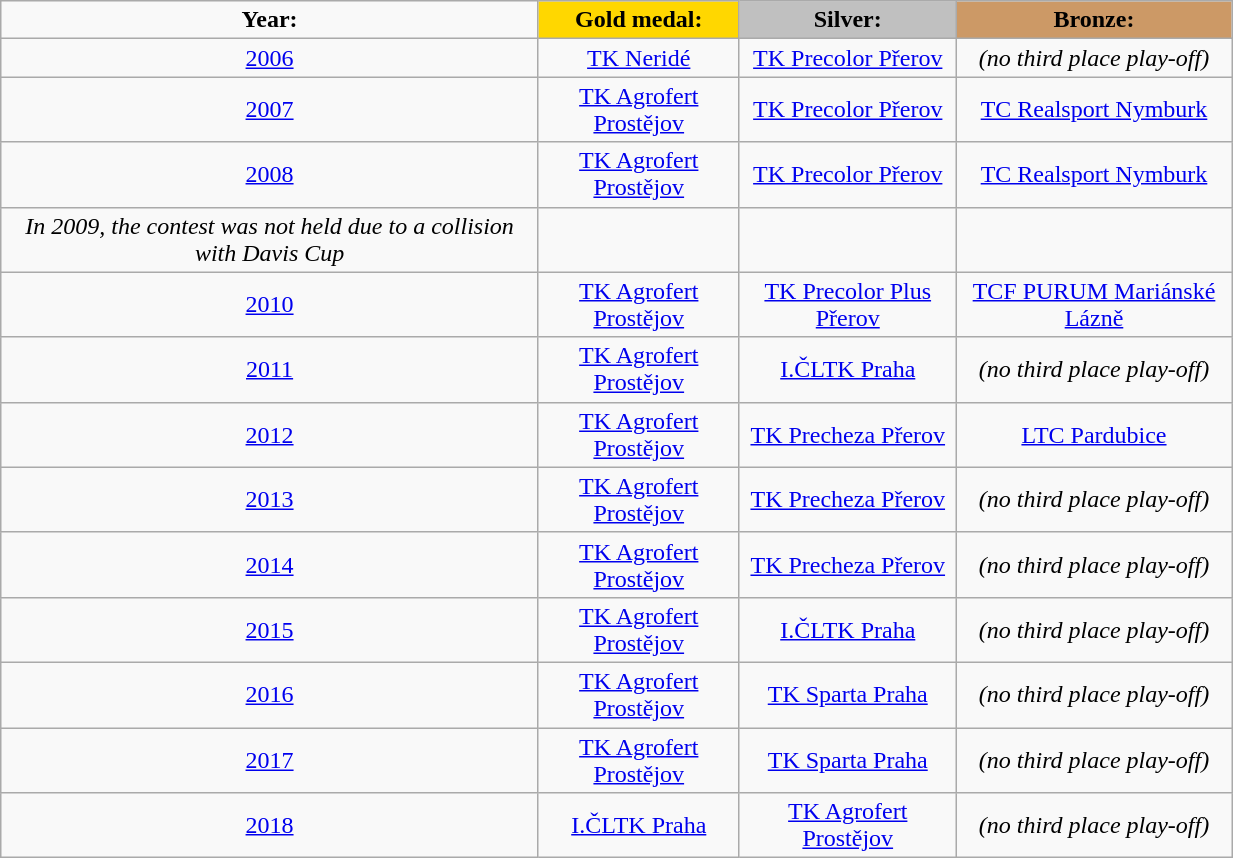<table class="wikitable" style="text-align: center; width:65%;">
<tr>
<td><strong>Year:</strong></td>
<td !  style="text-align:center; background:gold;"><strong>Gold medal:</strong></td>
<td !  style="text-align:center; background:silver;"><strong>Silver:</strong></td>
<td !  style="text-align:center; background:#c96;"><strong>Bronze:</strong></td>
</tr>
<tr>
<td><a href='#'>2006</a></td>
<td><a href='#'>TK Neridé</a></td>
<td><a href='#'>TK Precolor Přerov</a></td>
<td><em>(no third place play-off)</em></td>
</tr>
<tr>
<td><a href='#'>2007</a></td>
<td><a href='#'>TK Agrofert Prostějov</a></td>
<td><a href='#'>TK Precolor Přerov</a></td>
<td><a href='#'>TC Realsport Nymburk</a></td>
</tr>
<tr>
<td><a href='#'>2008</a></td>
<td><a href='#'>TK Agrofert Prostějov</a></td>
<td><a href='#'>TK Precolor Přerov</a></td>
<td><a href='#'>TC Realsport Nymburk</a></td>
</tr>
<tr>
<td><em>In 2009, the contest was not held due to a collision with Davis Cup</em></td>
<td></td>
<td></td>
<td></td>
</tr>
<tr>
<td><a href='#'>2010</a></td>
<td><a href='#'>TK Agrofert Prostějov</a></td>
<td><a href='#'>TK Precolor Plus Přerov</a></td>
<td><a href='#'>TCF PURUM Mariánské Lázně</a></td>
</tr>
<tr>
<td><a href='#'>2011</a></td>
<td><a href='#'>TK Agrofert Prostějov</a></td>
<td><a href='#'>I.ČLTK Praha</a></td>
<td><em>(no third place play-off)</em></td>
</tr>
<tr>
<td><a href='#'>2012</a></td>
<td><a href='#'>TK Agrofert Prostějov</a></td>
<td><a href='#'>TK Precheza Přerov</a></td>
<td><a href='#'>LTC Pardubice</a></td>
</tr>
<tr>
<td><a href='#'>2013</a></td>
<td><a href='#'>TK Agrofert Prostějov</a></td>
<td><a href='#'>TK Precheza Přerov</a></td>
<td><em>(no third place play-off)</em></td>
</tr>
<tr>
<td><a href='#'>2014</a></td>
<td><a href='#'>TK Agrofert Prostějov</a></td>
<td><a href='#'>TK Precheza Přerov</a></td>
<td><em>(no third place play-off)</em></td>
</tr>
<tr>
<td><a href='#'>2015</a></td>
<td><a href='#'>TK Agrofert Prostějov</a></td>
<td><a href='#'>I.ČLTK Praha</a></td>
<td><em>(no third place play-off)</em></td>
</tr>
<tr>
<td><a href='#'>2016</a></td>
<td><a href='#'>TK Agrofert Prostějov</a></td>
<td><a href='#'>TK Sparta Praha</a></td>
<td><em>(no third place play-off)</em></td>
</tr>
<tr>
<td><a href='#'>2017</a></td>
<td><a href='#'>TK Agrofert Prostějov</a></td>
<td><a href='#'>TK Sparta Praha</a></td>
<td><em>(no third place play-off)</em></td>
</tr>
<tr>
<td><a href='#'>2018</a></td>
<td><a href='#'>I.ČLTK Praha</a></td>
<td><a href='#'>TK Agrofert Prostějov</a></td>
<td><em>(no third place play-off)</em></td>
</tr>
</table>
